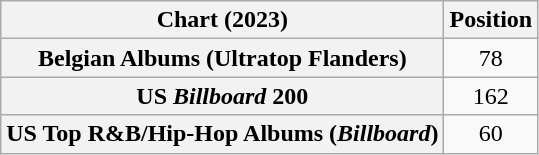<table class="wikitable sortable plainrowheaders" style="text-align:center">
<tr>
<th scope="col">Chart (2023)</th>
<th scope="col">Position</th>
</tr>
<tr>
<th scope="row">Belgian Albums (Ultratop Flanders)</th>
<td>78</td>
</tr>
<tr>
<th scope="row">US <em>Billboard</em> 200</th>
<td>162</td>
</tr>
<tr>
<th scope="row">US Top R&B/Hip-Hop Albums (<em>Billboard</em>)</th>
<td>60</td>
</tr>
</table>
